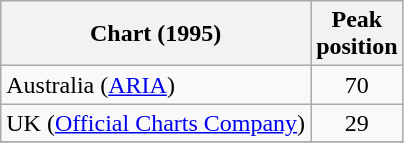<table class="wikitable sortable" style="text-align:center;">
<tr>
<th>Chart (1995)</th>
<th>Peak<br>position</th>
</tr>
<tr>
<td align="left">Australia (<a href='#'>ARIA</a>)</td>
<td>70</td>
</tr>
<tr>
<td align="left">UK (<a href='#'>Official Charts Company</a>)</td>
<td>29</td>
</tr>
<tr>
</tr>
</table>
